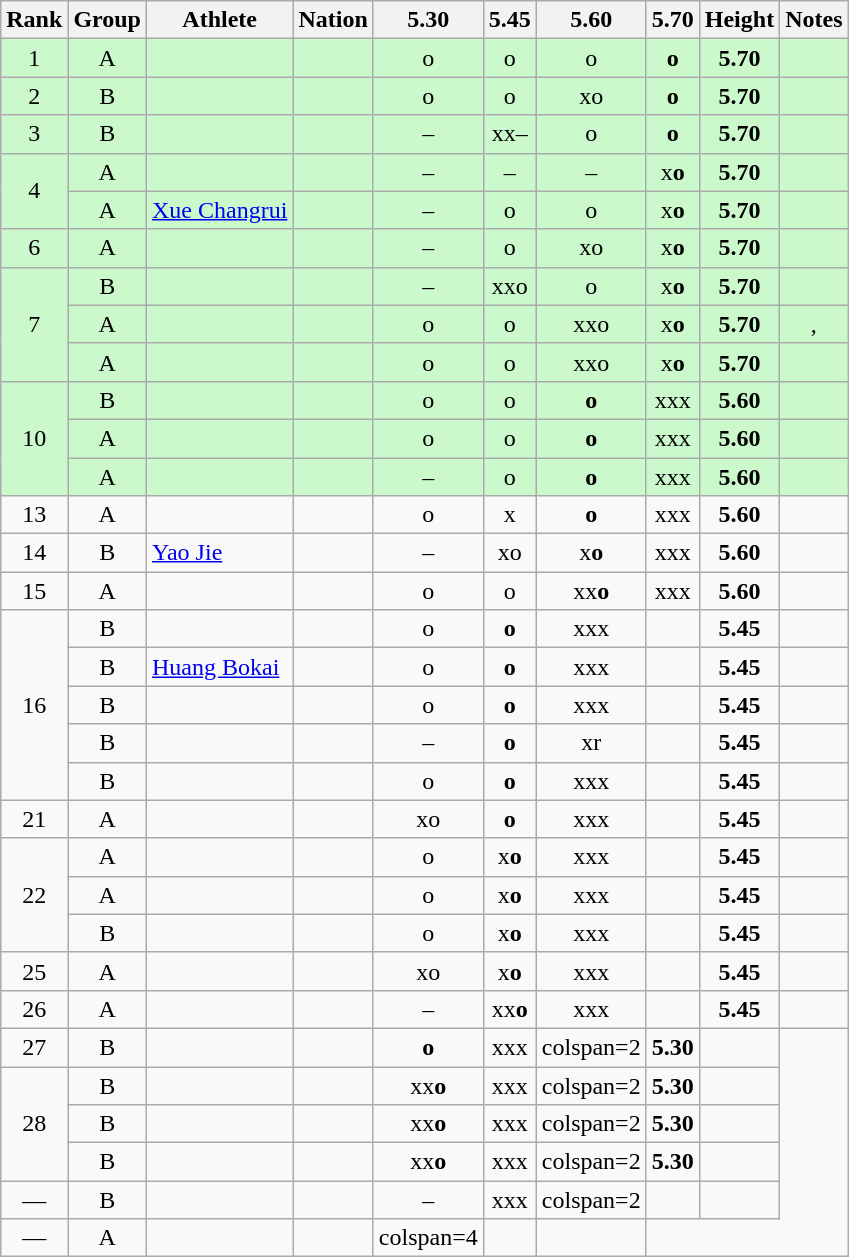<table class="wikitable sortable" style="text-align:center">
<tr>
<th>Rank</th>
<th>Group</th>
<th>Athlete</th>
<th>Nation</th>
<th>5.30</th>
<th>5.45</th>
<th>5.60</th>
<th>5.70</th>
<th>Height</th>
<th>Notes</th>
</tr>
<tr style="background:#ccf9cc;">
<td>1</td>
<td>A</td>
<td align=left></td>
<td align=left></td>
<td>o</td>
<td>o</td>
<td>o</td>
<td><strong>o</strong></td>
<td><strong>5.70</strong></td>
<td></td>
</tr>
<tr style="background:#ccf9cc;">
<td>2</td>
<td>B</td>
<td align=left></td>
<td align=left></td>
<td>o</td>
<td>o</td>
<td>xo</td>
<td><strong>o</strong></td>
<td><strong>5.70</strong></td>
<td></td>
</tr>
<tr style="background:#ccf9cc;">
<td>3</td>
<td>B</td>
<td align=left></td>
<td align=left></td>
<td>–</td>
<td>xx–</td>
<td>o</td>
<td><strong>o</strong></td>
<td><strong>5.70</strong></td>
<td></td>
</tr>
<tr style="background:#ccf9cc;">
<td rowspan=2>4</td>
<td>A</td>
<td align=left></td>
<td align=left></td>
<td>–</td>
<td>–</td>
<td>–</td>
<td>x<strong>o</strong></td>
<td><strong>5.70</strong></td>
<td></td>
</tr>
<tr style="background:#ccf9cc;">
<td>A</td>
<td align=left><a href='#'>Xue Changrui</a></td>
<td align=left></td>
<td>–</td>
<td>o</td>
<td>o</td>
<td>x<strong>o</strong></td>
<td><strong>5.70</strong></td>
<td></td>
</tr>
<tr style="background:#ccf9cc;">
<td>6</td>
<td>A</td>
<td align=left></td>
<td align=left></td>
<td>–</td>
<td>o</td>
<td>xo</td>
<td>x<strong>o</strong></td>
<td><strong>5.70</strong></td>
<td></td>
</tr>
<tr style="background:#ccf9cc;">
<td rowspan=3>7</td>
<td>B</td>
<td align=left></td>
<td align=left></td>
<td>–</td>
<td>xxo</td>
<td>o</td>
<td>x<strong>o</strong></td>
<td><strong>5.70</strong></td>
<td></td>
</tr>
<tr style="background:#ccf9cc;">
<td>A</td>
<td align=left></td>
<td align=left></td>
<td>o</td>
<td>o</td>
<td>xxo</td>
<td>x<strong>o</strong></td>
<td><strong>5.70</strong></td>
<td>, </td>
</tr>
<tr style="background:#ccf9cc;">
<td>A</td>
<td align=left></td>
<td align=left></td>
<td>o</td>
<td>o</td>
<td>xxo</td>
<td>x<strong>o</strong></td>
<td><strong>5.70</strong></td>
<td></td>
</tr>
<tr style="background:#ccf9cc;">
<td rowspan=3>10</td>
<td>B</td>
<td align=left></td>
<td align=left></td>
<td>o</td>
<td>o</td>
<td><strong>o</strong></td>
<td>xxx</td>
<td><strong>5.60</strong></td>
<td></td>
</tr>
<tr style="background:#ccf9cc;">
<td>A</td>
<td align=left></td>
<td align=left></td>
<td>o</td>
<td>o</td>
<td><strong>o</strong></td>
<td>xxx</td>
<td><strong>5.60</strong></td>
<td></td>
</tr>
<tr style="background:#ccf9cc;">
<td>A</td>
<td align=left></td>
<td align=left></td>
<td>–</td>
<td>o</td>
<td><strong>o</strong></td>
<td>xxx</td>
<td><strong>5.60</strong></td>
<td></td>
</tr>
<tr>
<td>13</td>
<td>A</td>
<td align=left></td>
<td align=left></td>
<td>o</td>
<td>x</td>
<td><strong>o</strong></td>
<td>xxx</td>
<td><strong>5.60</strong></td>
<td></td>
</tr>
<tr>
<td>14</td>
<td>B</td>
<td align=left><a href='#'>Yao Jie</a></td>
<td align=left></td>
<td>–</td>
<td>xo</td>
<td>x<strong>o</strong></td>
<td>xxx</td>
<td><strong>5.60</strong></td>
<td></td>
</tr>
<tr>
<td>15</td>
<td>A</td>
<td align=left></td>
<td align=left></td>
<td>o</td>
<td>o</td>
<td>xx<strong>o</strong></td>
<td>xxx</td>
<td><strong>5.60</strong></td>
<td></td>
</tr>
<tr>
<td rowspan=5>16</td>
<td>B</td>
<td align=left></td>
<td align=left></td>
<td>o</td>
<td><strong>o</strong></td>
<td>xxx</td>
<td></td>
<td><strong>5.45</strong></td>
<td></td>
</tr>
<tr>
<td>B</td>
<td align=left><a href='#'>Huang Bokai</a></td>
<td align=left></td>
<td>o</td>
<td><strong>o</strong></td>
<td>xxx</td>
<td></td>
<td><strong>5.45</strong></td>
<td></td>
</tr>
<tr>
<td>B</td>
<td align=left></td>
<td align=left></td>
<td>o</td>
<td><strong>o</strong></td>
<td>xxx</td>
<td></td>
<td><strong>5.45</strong></td>
<td></td>
</tr>
<tr>
<td>B</td>
<td align=left></td>
<td align=left></td>
<td>–</td>
<td><strong>o</strong></td>
<td>xr</td>
<td></td>
<td><strong>5.45</strong></td>
<td></td>
</tr>
<tr>
<td>B</td>
<td align=left></td>
<td align=left></td>
<td>o</td>
<td><strong>o</strong></td>
<td>xxx</td>
<td></td>
<td><strong>5.45</strong></td>
<td></td>
</tr>
<tr>
<td>21</td>
<td>A</td>
<td align=left></td>
<td align=left></td>
<td>xo</td>
<td><strong>o</strong></td>
<td>xxx</td>
<td></td>
<td><strong>5.45</strong></td>
<td></td>
</tr>
<tr>
<td rowspan=3>22</td>
<td>A</td>
<td align=left></td>
<td align=left></td>
<td>o</td>
<td>x<strong>o</strong></td>
<td>xxx</td>
<td></td>
<td><strong>5.45</strong></td>
<td></td>
</tr>
<tr>
<td>A</td>
<td align=left></td>
<td align=left></td>
<td>o</td>
<td>x<strong>o</strong></td>
<td>xxx</td>
<td></td>
<td><strong>5.45</strong></td>
<td></td>
</tr>
<tr>
<td>B</td>
<td align=left></td>
<td align=left></td>
<td>o</td>
<td>x<strong>o</strong></td>
<td>xxx</td>
<td></td>
<td><strong>5.45</strong></td>
<td></td>
</tr>
<tr>
<td>25</td>
<td>A</td>
<td align=left></td>
<td align=left></td>
<td>xo</td>
<td>x<strong>o</strong></td>
<td>xxx</td>
<td></td>
<td><strong>5.45</strong></td>
<td></td>
</tr>
<tr>
<td>26</td>
<td>A</td>
<td align=left></td>
<td align=left></td>
<td>–</td>
<td>xx<strong>o</strong></td>
<td>xxx</td>
<td></td>
<td><strong>5.45</strong></td>
<td></td>
</tr>
<tr>
<td>27</td>
<td>B</td>
<td align=left></td>
<td align=left></td>
<td><strong>o</strong></td>
<td>xxx</td>
<td>colspan=2 </td>
<td><strong>5.30</strong></td>
<td></td>
</tr>
<tr>
<td rowspan=3>28</td>
<td>B</td>
<td align=left></td>
<td align=left></td>
<td>xx<strong>o</strong></td>
<td>xxx</td>
<td>colspan=2 </td>
<td><strong>5.30</strong></td>
<td></td>
</tr>
<tr>
<td>B</td>
<td align=left></td>
<td align=left></td>
<td>xx<strong>o</strong></td>
<td>xxx</td>
<td>colspan=2 </td>
<td><strong>5.30</strong></td>
<td></td>
</tr>
<tr>
<td>B</td>
<td align=left></td>
<td align=left></td>
<td>xx<strong>o</strong></td>
<td>xxx</td>
<td>colspan=2 </td>
<td><strong>5.30</strong></td>
<td></td>
</tr>
<tr>
<td data-sort-value=31>—</td>
<td>B</td>
<td align=left></td>
<td align=left></td>
<td>–</td>
<td>xxx</td>
<td>colspan=2 </td>
<td data-sort-value=1.00></td>
<td></td>
</tr>
<tr>
<td data-sort-value=32>—</td>
<td>A</td>
<td align=left></td>
<td align=left></td>
<td>colspan=4 </td>
<td data-sort-value=0.00></td>
<td></td>
</tr>
</table>
